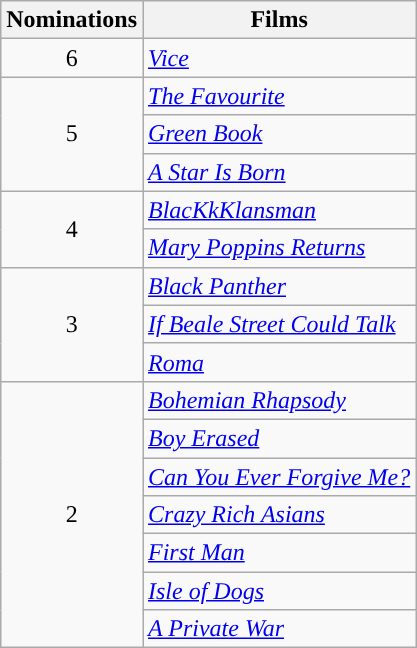<table class="wikitable">
<tr>
<th scope="col" style="width:55px;">Nominations</th>
<th scope="col" style="text-align:center;">Films</th>
</tr>
<tr>
<td style="text-align:center">6</td>
<td><em><a href='#'>Vice</a></em></td>
</tr>
<tr>
<td rowspan="3" style="text-align:center">5</td>
<td><em><a href='#'>The Favourite</a></em></td>
</tr>
<tr>
<td><em><a href='#'>Green Book</a></em></td>
</tr>
<tr>
<td><em><a href='#'>A Star Is Born</a></em></td>
</tr>
<tr>
<td rowspan="2" style="text-align:center">4</td>
<td><em><a href='#'>BlacKkKlansman</a></em></td>
</tr>
<tr>
<td><em><a href='#'>Mary Poppins Returns</a></em></td>
</tr>
<tr>
<td rowspan="3" style="text-align:center">3</td>
<td><em><a href='#'>Black Panther</a></em></td>
</tr>
<tr>
<td><em><a href='#'>If Beale Street Could Talk</a></em></td>
</tr>
<tr>
<td><em><a href='#'>Roma</a></em></td>
</tr>
<tr>
<td rowspan="7" style="text-align:center">2</td>
<td><em><a href='#'>Bohemian Rhapsody</a></em></td>
</tr>
<tr>
<td><em><a href='#'>Boy Erased</a></em></td>
</tr>
<tr>
<td><em><a href='#'>Can You Ever Forgive Me?</a></em></td>
</tr>
<tr>
<td><em><a href='#'>Crazy Rich Asians</a></em></td>
</tr>
<tr>
<td><em><a href='#'>First Man</a></em></td>
</tr>
<tr>
<td><em><a href='#'>Isle of Dogs</a></em></td>
</tr>
<tr>
<td><em><a href='#'>A Private War</a></em></td>
</tr>
</table>
